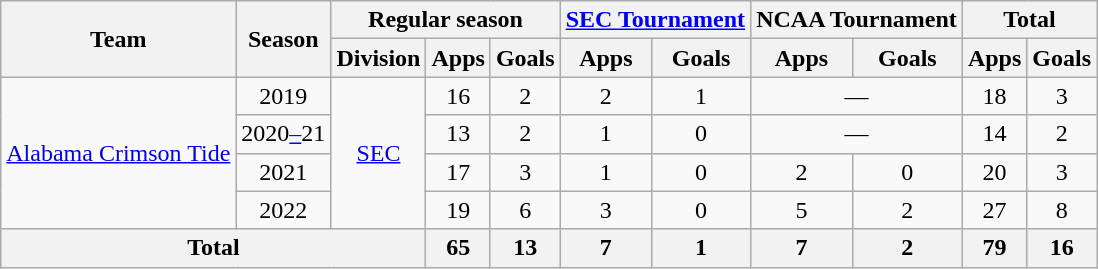<table class="wikitable" style="text-align: center;">
<tr>
<th rowspan="2">Team</th>
<th rowspan="2">Season</th>
<th colspan="3">Regular season</th>
<th colspan="2"><a href='#'>SEC Tournament</a></th>
<th colspan="2">NCAA Tournament</th>
<th colspan="2">Total</th>
</tr>
<tr>
<th>Division</th>
<th>Apps</th>
<th>Goals</th>
<th>Apps</th>
<th>Goals</th>
<th>Apps</th>
<th>Goals</th>
<th>Apps</th>
<th>Goals</th>
</tr>
<tr>
<td rowspan="4"><a href='#'>Alabama Crimson Tide</a></td>
<td>2019</td>
<td rowspan="4"><a href='#'>SEC</a></td>
<td>16</td>
<td>2</td>
<td>2</td>
<td>1</td>
<td colspan="2">—</td>
<td>18</td>
<td>3</td>
</tr>
<tr>
<td>2020<a href='#'>–</a>21</td>
<td>13</td>
<td>2</td>
<td>1</td>
<td>0</td>
<td colspan="2">—</td>
<td>14</td>
<td>2</td>
</tr>
<tr>
<td>2021</td>
<td>17</td>
<td>3</td>
<td>1</td>
<td>0</td>
<td>2</td>
<td>0</td>
<td>20</td>
<td>3</td>
</tr>
<tr>
<td>2022</td>
<td>19</td>
<td>6</td>
<td>3</td>
<td>0</td>
<td>5</td>
<td>2</td>
<td>27</td>
<td>8</td>
</tr>
<tr>
<th colspan="3">Total</th>
<th>65</th>
<th>13</th>
<th>7</th>
<th>1</th>
<th>7</th>
<th>2</th>
<th>79</th>
<th>16</th>
</tr>
</table>
